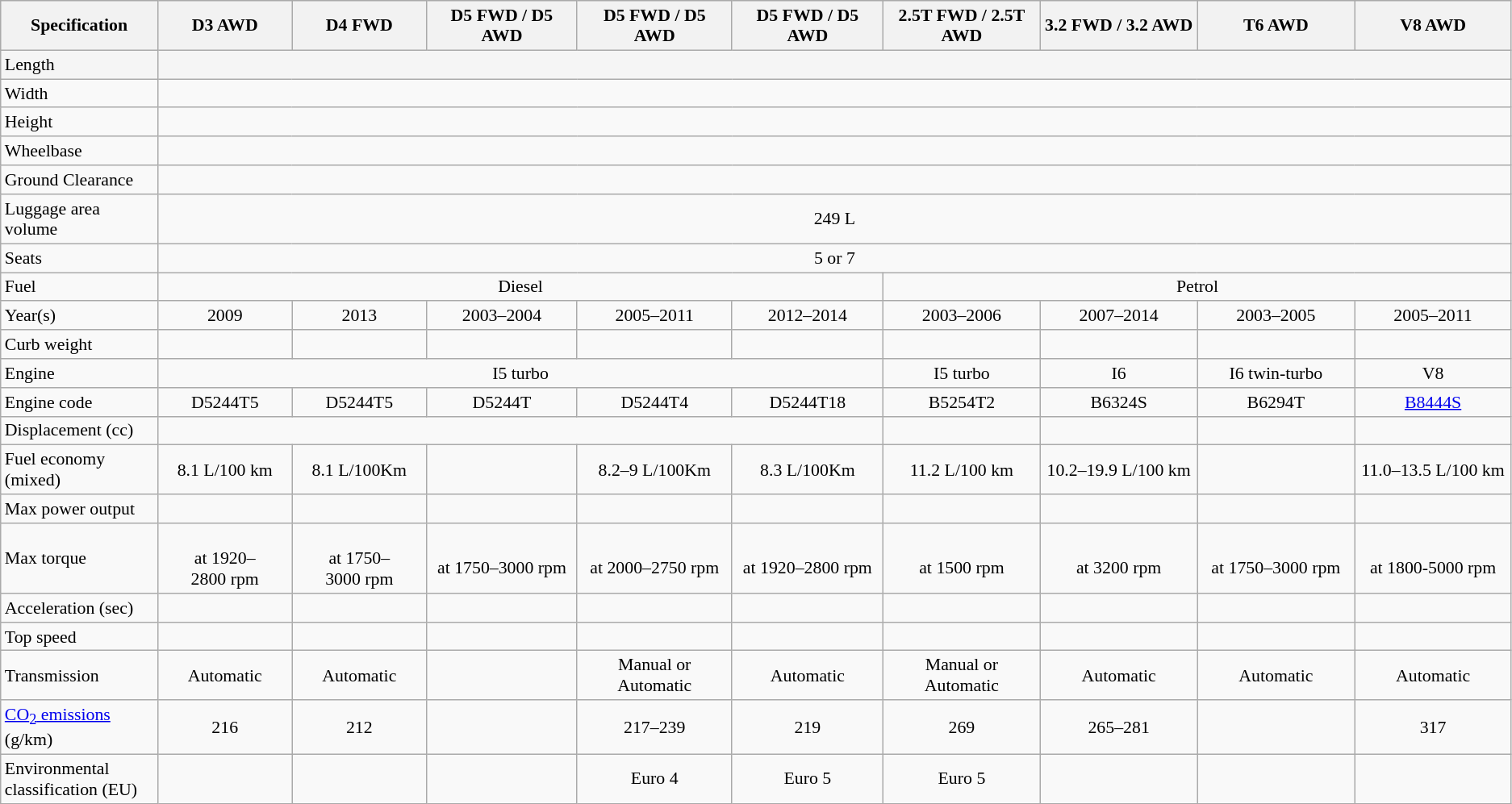<table class="wikitable" style="text-align:center; font-size:91%;" cellpadding="0">
<tr style="text-align:center; background:#efefef;">
<th width="123">Specification</th>
<th>D3 AWD</th>
<th>D4 FWD</th>
<th>D5 FWD / D5 AWD</th>
<th>D5 FWD / D5 AWD</th>
<th>D5 FWD / D5 AWD</th>
<th width="123">2.5T FWD / 2.5T AWD</th>
<th width="123">3.2 FWD / 3.2 AWD</th>
<th width="123">T6 AWD</th>
<th width="123">V8 AWD</th>
</tr>
<tr style="text-align:center; background:#f5f5f5;">
<td style="text-align:left;">Length</td>
<td colspan="9"></td>
</tr>
<tr>
<td style="text-align:left;">Width</td>
<td colspan="9"></td>
</tr>
<tr>
<td style="text-align:left;">Height</td>
<td colspan="9"></td>
</tr>
<tr>
<td style="text-align:left;">Wheelbase</td>
<td colspan="9"></td>
</tr>
<tr>
<td style="text-align:left;">Ground Clearance</td>
<td colspan="9"></td>
</tr>
<tr>
<td style="text-align:left;">Luggage area volume</td>
<td colspan="9">249 L</td>
</tr>
<tr>
<td style="text-align:left;">Seats</td>
<td colspan="9">5 or 7</td>
</tr>
<tr>
<td style="text-align:left;">Fuel</td>
<td colspan=5>Diesel</td>
<td colspan=4>Petrol</td>
</tr>
<tr>
<td style="text-align:left;">Year(s)</td>
<td>2009</td>
<td>2013</td>
<td>2003–2004</td>
<td>2005–2011</td>
<td>2012–2014</td>
<td>2003–2006</td>
<td>2007–2014</td>
<td>2003–2005</td>
<td>2005–2011</td>
</tr>
<tr>
<td style="text-align:left;">Curb weight</td>
<td></td>
<td></td>
<td></td>
<td></td>
<td></td>
<td></td>
<td></td>
<td></td>
<td></td>
</tr>
<tr>
<td style="text-align:left;">Engine</td>
<td colspan=5>I5 turbo</td>
<td>I5 turbo</td>
<td>I6</td>
<td>I6 twin-turbo</td>
<td>V8</td>
</tr>
<tr>
<td style="text-align:left;">Engine code</td>
<td>D5244T5</td>
<td>D5244T5</td>
<td>D5244T</td>
<td>D5244T4</td>
<td>D5244T18</td>
<td>B5254T2</td>
<td>B6324S</td>
<td>B6294T</td>
<td><a href='#'>B8444S</a></td>
</tr>
<tr>
<td style="text-align:left;">Displacement (cc)</td>
<td colspan=5></td>
<td></td>
<td></td>
<td></td>
<td></td>
</tr>
<tr>
<td style="text-align:left;">Fuel economy (mixed)</td>
<td>8.1 L/100 km</td>
<td>8.1 L/100Km</td>
<td></td>
<td>8.2–9 L/100Km</td>
<td>8.3 L/100Km</td>
<td>11.2 L/100 km</td>
<td>10.2–19.9 L/100 km</td>
<td></td>
<td>11.0–13.5 L/100 km</td>
</tr>
<tr>
<td style="text-align:left;">Max power output</td>
<td></td>
<td></td>
<td></td>
<td></td>
<td></td>
<td></td>
<td></td>
<td></td>
<td></td>
</tr>
<tr>
<td style="text-align:left;">Max torque</td>
<td><br>at 1920–2800 rpm</td>
<td><br>at 1750–3000 rpm</td>
<td><br>at 1750–3000 rpm</td>
<td><br>at 2000–2750 rpm</td>
<td><br>at 1920–2800 rpm</td>
<td><br>at 1500 rpm</td>
<td><br>at 3200 rpm</td>
<td><br>at 1750–3000 rpm</td>
<td><br>at 1800-5000 rpm</td>
</tr>
<tr>
<td style="text-align:left;">Acceleration  (sec)</td>
<td></td>
<td></td>
<td></td>
<td></td>
<td></td>
<td></td>
<td></td>
<td></td>
<td></td>
</tr>
<tr>
<td style="text-align:left;">Top speed</td>
<td></td>
<td></td>
<td></td>
<td></td>
<td></td>
<td></td>
<td></td>
<td></td>
<td></td>
</tr>
<tr>
<td style="text-align:left;">Transmission</td>
<td>Automatic</td>
<td>Automatic</td>
<td></td>
<td>Manual or Automatic</td>
<td>Automatic</td>
<td>Manual or Automatic</td>
<td>Automatic</td>
<td>Automatic</td>
<td>Automatic</td>
</tr>
<tr>
<td style="text-align:left;"><a href='#'>CO<sub>2</sub> emissions</a> (g/km)</td>
<td>216</td>
<td>212</td>
<td></td>
<td>217–239</td>
<td>219</td>
<td>269</td>
<td>265–281</td>
<td></td>
<td>317</td>
</tr>
<tr>
<td style="text-align:left;">Environmental classification (EU)</td>
<td></td>
<td></td>
<td></td>
<td>Euro 4</td>
<td>Euro 5</td>
<td>Euro 5</td>
<td></td>
<td></td>
<td></td>
</tr>
</table>
